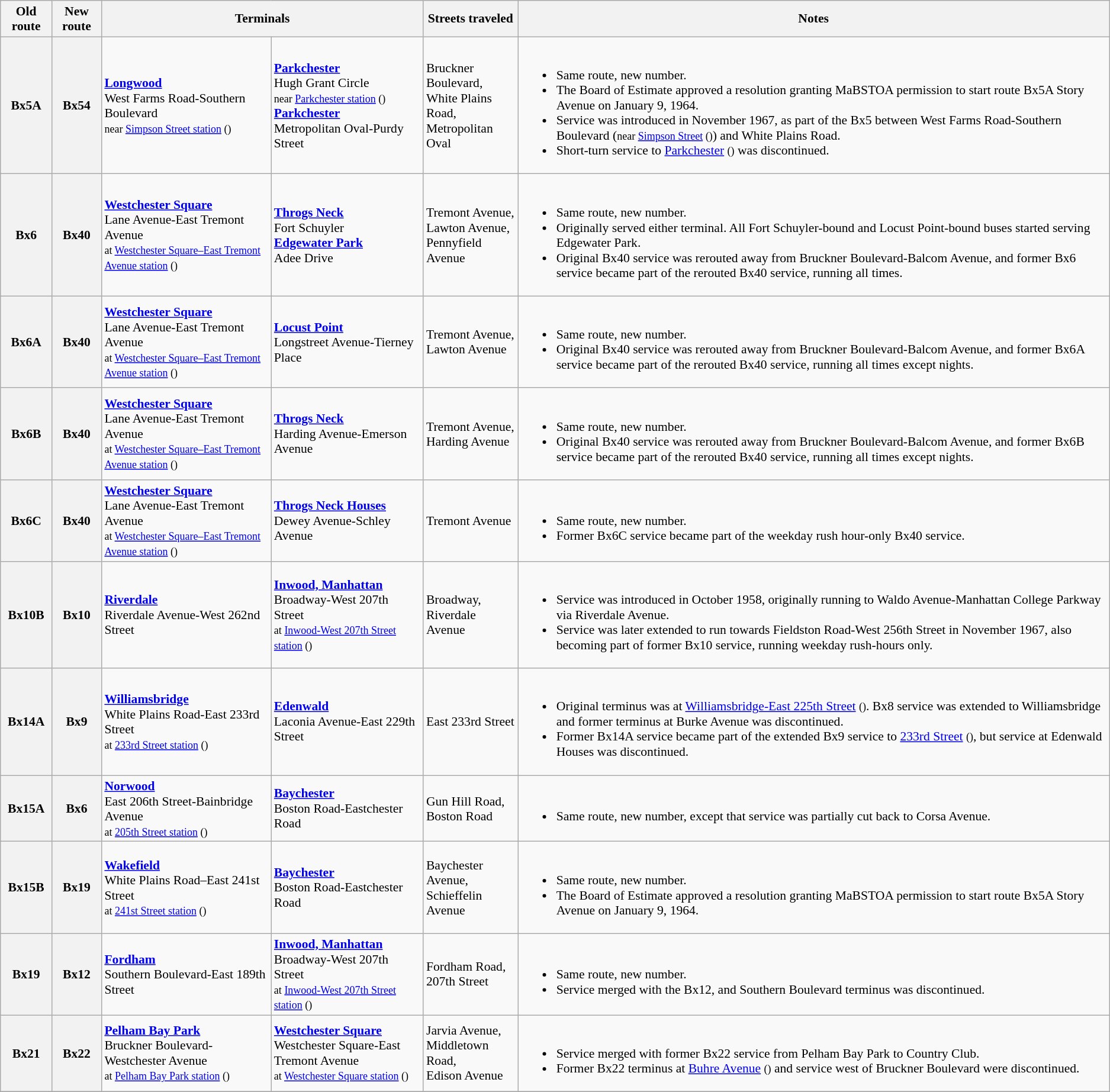<table class=wikitable style="font-size: 90%;" |>
<tr>
<th>Old route</th>
<th>New route</th>
<th colspan=2>Terminals</th>
<th>Streets traveled</th>
<th>Notes</th>
</tr>
<tr>
<th>Bx5A</th>
<th>Bx54</th>
<td><strong><a href='#'>Longwood</a></strong><br>West Farms Road-Southern Boulevard<br><small>near <a href='#'>Simpson Street station</a> ()</small></td>
<td><strong><a href='#'>Parkchester</a></strong><br>Hugh Grant Circle<br><small>near <a href='#'>Parkchester station</a> ()</small><br><strong><a href='#'>Parkchester</a></strong><br>Metropolitan Oval-Purdy Street</td>
<td>Bruckner Boulevard,<br>White Plains Road,<br>Metropolitan Oval</td>
<td><br><ul><li>Same route, new number.</li><li>The Board of Estimate approved a resolution granting MaBSTOA permission to start route Bx5A Story Avenue on January 9, 1964.</li><li>Service was introduced in November 1967, as part of the Bx5 between West Farms Road-Southern Boulevard (<small>near <a href='#'>Simpson Street</a> ()</small>) and White Plains Road.</li><li>Short-turn service to <a href='#'>Parkchester</a> <small>()</small> was discontinued.</li></ul></td>
</tr>
<tr>
<th>Bx6</th>
<th>Bx40</th>
<td><strong><a href='#'>Westchester Square</a></strong><br>Lane Avenue-East Tremont Avenue<br><small>at <a href='#'>Westchester Square–East Tremont Avenue station</a> ()</small></td>
<td><strong><a href='#'>Throgs Neck</a></strong><br>Fort Schuyler<br><strong><a href='#'>Edgewater Park</a></strong><br>Adee Drive</td>
<td>Tremont Avenue,<br>Lawton Avenue,<br>Pennyfield Avenue</td>
<td><br><ul><li>Same route, new number.</li><li>Originally served either terminal. All Fort Schuyler-bound and Locust Point-bound buses started serving Edgewater Park.</li><li>Original Bx40 service was rerouted away from Bruckner Boulevard-Balcom Avenue, and former Bx6 service became part of the rerouted Bx40 service, running all times.</li></ul></td>
</tr>
<tr>
<th>Bx6A</th>
<th>Bx40</th>
<td><strong><a href='#'>Westchester Square</a></strong><br>Lane Avenue-East Tremont Avenue<br><small>at <a href='#'>Westchester Square–East Tremont Avenue station</a> ()</small></td>
<td><strong><a href='#'>Locust Point</a></strong><br>Longstreet Avenue-Tierney Place</td>
<td>Tremont Avenue,<br>Lawton Avenue</td>
<td><br><ul><li>Same route, new number.</li><li>Original Bx40 service was rerouted away from Bruckner Boulevard-Balcom Avenue, and former Bx6A service became part of the rerouted Bx40 service, running all times except nights.</li></ul></td>
</tr>
<tr>
<th>Bx6B</th>
<th>Bx40</th>
<td><strong><a href='#'>Westchester Square</a></strong><br>Lane Avenue-East Tremont Avenue<br><small>at <a href='#'>Westchester Square–East Tremont Avenue station</a> ()</small></td>
<td><strong><a href='#'>Throgs Neck</a></strong><br>Harding Avenue-Emerson Avenue</td>
<td>Tremont Avenue,<br>Harding Avenue</td>
<td><br><ul><li>Same route, new number.</li><li>Original Bx40 service was rerouted away from Bruckner Boulevard-Balcom Avenue, and former Bx6B service became part of the rerouted Bx40 service, running all times except nights.</li></ul></td>
</tr>
<tr>
<th>Bx6C</th>
<th>Bx40</th>
<td><strong><a href='#'>Westchester Square</a></strong><br>Lane Avenue-East Tremont Avenue<br><small>at <a href='#'>Westchester Square–East Tremont Avenue station</a> ()</small></td>
<td><strong><a href='#'>Throgs Neck Houses</a></strong><br>Dewey Avenue-Schley Avenue</td>
<td>Tremont Avenue</td>
<td><br><ul><li>Same route, new number.</li><li>Former Bx6C service became part of the weekday rush hour-only Bx40 service.</li></ul></td>
</tr>
<tr>
<th>Bx10B</th>
<th>Bx10</th>
<td><strong><a href='#'>Riverdale</a></strong><br>Riverdale Avenue-West 262nd Street</td>
<td><strong><a href='#'>Inwood, Manhattan</a></strong><br>Broadway-West 207th Street<br><small>at <a href='#'>Inwood-West 207th Street station</a> ()</small></td>
<td>Broadway,<br>Riverdale Avenue</td>
<td><br><ul><li>Service was introduced in October 1958, originally running to Waldo Avenue-Manhattan College Parkway via Riverdale Avenue.</li><li>Service was later extended to run towards Fieldston Road-West 256th Street in November 1967, also becoming part of former Bx10 service, running weekday rush-hours only.</li></ul></td>
</tr>
<tr>
<th>Bx14A</th>
<th>Bx9</th>
<td><strong><a href='#'>Williamsbridge</a></strong><br>White Plains Road-East 233rd Street<br><small>at <a href='#'>233rd Street station</a> ()</small></td>
<td><strong><a href='#'>Edenwald</a></strong><br>Laconia Avenue-East 229th Street</td>
<td>East 233rd Street</td>
<td><br><ul><li>Original terminus was at <a href='#'>Williamsbridge-East 225th Street</a> <small>()</small>. Bx8 service was extended to Williamsbridge and former terminus at Burke Avenue was discontinued.</li><li>Former Bx14A service became part of the extended Bx9 service to <a href='#'>233rd Street</a> <small>()</small>, but service at Edenwald Houses was discontinued.</li></ul></td>
</tr>
<tr>
<th>Bx15A</th>
<th>Bx6</th>
<td><strong><a href='#'>Norwood</a><br></strong>East 206th Street-Bainbridge Avenue<br><small>at <a href='#'>205th Street station</a> ()</small></td>
<td><strong><a href='#'>Baychester</a></strong><br>Boston Road-Eastchester Road</td>
<td>Gun Hill Road,<br>Boston Road</td>
<td><br><ul><li>Same route, new number, except that service was partially cut back to Corsa Avenue.</li></ul></td>
</tr>
<tr>
<th>Bx15B</th>
<th>Bx19</th>
<td><strong><a href='#'>Wakefield</a></strong><br>White Plains Road–East 241st Street<br><small>at <a href='#'>241st Street station</a> ()</small></td>
<td><strong><a href='#'>Baychester</a></strong><br>Boston Road-Eastchester Road</td>
<td>Baychester Avenue,<br>Schieffelin Avenue</td>
<td><br><ul><li>Same route, new number.</li><li>The Board of Estimate approved a resolution granting MaBSTOA permission to start route Bx5A Story Avenue on January 9, 1964.</li></ul></td>
</tr>
<tr>
<th>Bx19</th>
<th>Bx12</th>
<td><strong><a href='#'>Fordham</a></strong><br>Southern Boulevard-East 189th Street</td>
<td><strong><a href='#'>Inwood, Manhattan</a></strong><br>Broadway-West 207th Street<br><small>at <a href='#'>Inwood-West 207th Street station</a> ()</small></td>
<td>Fordham Road,<br>207th Street</td>
<td><br><ul><li>Same route, new number.</li><li>Service merged with the Bx12, and Southern Boulevard terminus was discontinued.</li></ul></td>
</tr>
<tr>
<th>Bx21</th>
<th>Bx22</th>
<td><strong><a href='#'>Pelham Bay Park</a></strong><br>Bruckner Boulevard-Westchester Avenue<br><small>at <a href='#'>Pelham Bay Park station</a> ()</small></td>
<td><strong><a href='#'>Westchester Square</a></strong><br>Westchester Square-East Tremont Avenue<br><small>at <a href='#'>Westchester Square station</a> ()</small></td>
<td>Jarvia Avenue,<br>Middletown Road,<br>Edison Avenue</td>
<td><br><ul><li>Service merged with former Bx22 service from Pelham Bay Park to Country Club.</li><li>Former Bx22 terminus at <a href='#'>Buhre Avenue</a> <small>()</small> and service west of Bruckner Boulevard were discontinued.</li></ul></td>
</tr>
<tr>
</tr>
</table>
